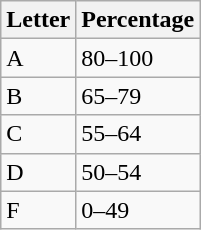<table class="wikitable">
<tr>
<th>Letter</th>
<th>Percentage</th>
</tr>
<tr>
<td>A</td>
<td>80–100</td>
</tr>
<tr>
<td>B</td>
<td>65–79</td>
</tr>
<tr>
<td>C</td>
<td>55–64</td>
</tr>
<tr>
<td>D</td>
<td>50–54</td>
</tr>
<tr>
<td>F</td>
<td>0–49</td>
</tr>
</table>
